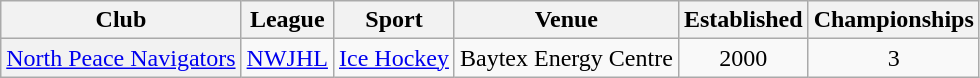<table class="wikitable sortable">
<tr>
<th scope="col">Club</th>
<th scope="col">League</th>
<th scope="col">Sport</th>
<th scope="col">Venue</th>
<th scope="col">Established</th>
<th scope="col">Championships</th>
</tr>
<tr>
<th scope="row" style="font-weight: normal;"><a href='#'>North Peace Navigators</a></th>
<td style="text-align:center"><a href='#'>NWJHL</a></td>
<td><a href='#'>Ice Hockey</a></td>
<td>Baytex Energy Centre</td>
<td style="text-align:center">2000</td>
<td style="text-align:center">3</td>
</tr>
</table>
